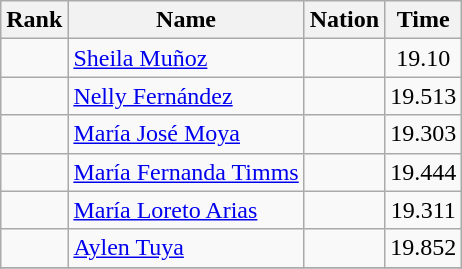<table class="wikitable" style="text-align:center">
<tr>
<th>Rank</th>
<th>Name</th>
<th>Nation</th>
<th>Time</th>
</tr>
<tr>
<td></td>
<td align=left><a href='#'>Sheila Muñoz</a></td>
<td align=left></td>
<td>19.10</td>
</tr>
<tr>
<td></td>
<td align=left><a href='#'>Nelly Fernández</a></td>
<td align=left></td>
<td>19.513</td>
</tr>
<tr>
<td></td>
<td align=left><a href='#'>María José Moya</a></td>
<td align=left></td>
<td>19.303</td>
</tr>
<tr>
<td></td>
<td align=left><a href='#'>María Fernanda Timms</a></td>
<td align=left></td>
<td>19.444</td>
</tr>
<tr>
<td></td>
<td align=left><a href='#'>María Loreto Arias</a></td>
<td align=left></td>
<td>19.311</td>
</tr>
<tr>
<td></td>
<td align=left><a href='#'>Aylen Tuya</a></td>
<td align=left></td>
<td>19.852</td>
</tr>
<tr>
</tr>
</table>
